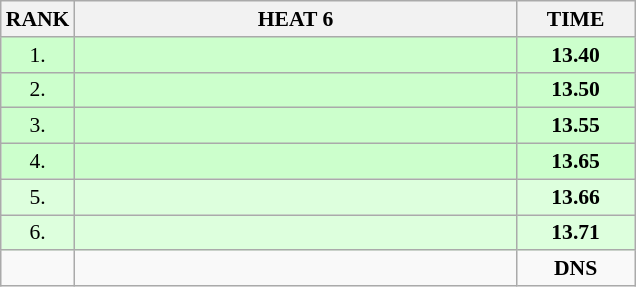<table class="wikitable" style="border-collapse: collapse; font-size: 90%;">
<tr>
<th>RANK</th>
<th style="width: 20em">HEAT 6</th>
<th style="width: 5em">TIME</th>
</tr>
<tr style="background:#ccffcc;">
<td align="center">1.</td>
<td></td>
<td align="center"><strong>13.40</strong></td>
</tr>
<tr style="background:#ccffcc;">
<td align="center">2.</td>
<td></td>
<td align="center"><strong>13.50</strong></td>
</tr>
<tr style="background:#ccffcc;">
<td align="center">3.</td>
<td></td>
<td align="center"><strong>13.55</strong></td>
</tr>
<tr style="background:#ccffcc;">
<td align="center">4.</td>
<td></td>
<td align="center"><strong>13.65</strong></td>
</tr>
<tr style="background:#ddffdd;">
<td align="center">5.</td>
<td></td>
<td align="center"><strong>13.66</strong></td>
</tr>
<tr style="background:#ddffdd;">
<td align="center">6.</td>
<td></td>
<td align="center"><strong>13.71</strong></td>
</tr>
<tr>
<td align="center"></td>
<td></td>
<td align="center"><strong>DNS</strong></td>
</tr>
</table>
